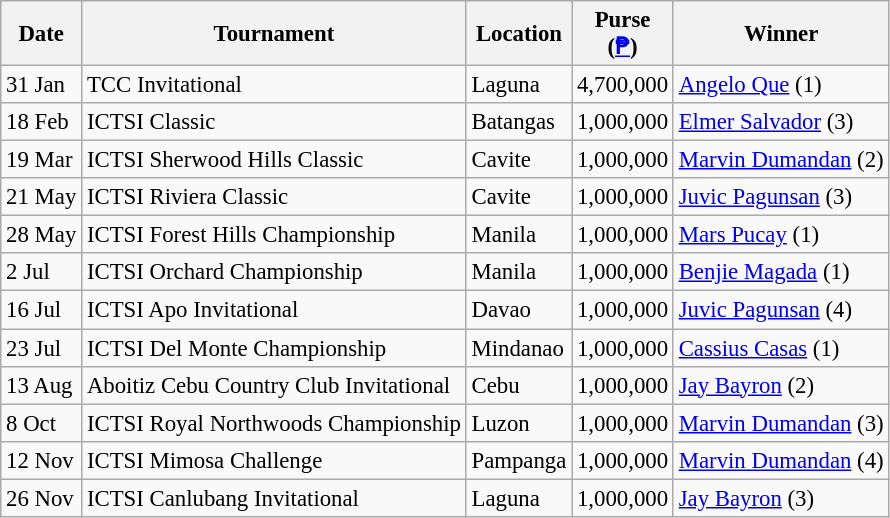<table class="wikitable" style="font-size:95%">
<tr>
<th>Date</th>
<th>Tournament</th>
<th>Location</th>
<th>Purse<br>(<a href='#'>₱</a>)</th>
<th>Winner</th>
</tr>
<tr>
<td>31 Jan</td>
<td>TCC Invitational</td>
<td>Laguna</td>
<td align=right>4,700,000</td>
<td> <a href='#'>Angelo Que</a> (1)</td>
</tr>
<tr>
<td>18 Feb</td>
<td>ICTSI Classic</td>
<td>Batangas</td>
<td align=right>1,000,000</td>
<td> <a href='#'>Elmer Salvador</a> (3)</td>
</tr>
<tr>
<td>19 Mar</td>
<td>ICTSI Sherwood Hills Classic</td>
<td>Cavite</td>
<td align=right>1,000,000</td>
<td> <a href='#'>Marvin Dumandan</a> (2)</td>
</tr>
<tr>
<td>21 May</td>
<td>ICTSI Riviera Classic</td>
<td>Cavite</td>
<td align=right>1,000,000</td>
<td> <a href='#'>Juvic Pagunsan</a> (3)</td>
</tr>
<tr>
<td>28 May</td>
<td>ICTSI Forest Hills Championship</td>
<td>Manila</td>
<td align=right>1,000,000</td>
<td> <a href='#'>Mars Pucay</a> (1)</td>
</tr>
<tr>
<td>2 Jul</td>
<td>ICTSI Orchard Championship</td>
<td>Manila</td>
<td align=right>1,000,000</td>
<td> <a href='#'>Benjie Magada</a> (1)</td>
</tr>
<tr>
<td>16 Jul</td>
<td>ICTSI Apo Invitational</td>
<td>Davao</td>
<td align=right>1,000,000</td>
<td> <a href='#'>Juvic Pagunsan</a> (4)</td>
</tr>
<tr>
<td>23 Jul</td>
<td>ICTSI Del Monte Championship</td>
<td>Mindanao</td>
<td align=right>1,000,000</td>
<td> <a href='#'>Cassius Casas</a> (1)</td>
</tr>
<tr>
<td>13 Aug</td>
<td>Aboitiz Cebu Country Club Invitational</td>
<td>Cebu</td>
<td align=right>1,000,000</td>
<td> <a href='#'>Jay Bayron</a> (2)</td>
</tr>
<tr>
<td>8 Oct</td>
<td>ICTSI Royal Northwoods Championship</td>
<td>Luzon</td>
<td align=right>1,000,000</td>
<td> <a href='#'>Marvin Dumandan</a> (3)</td>
</tr>
<tr>
<td>12 Nov</td>
<td>ICTSI Mimosa Challenge</td>
<td>Pampanga</td>
<td align=right>1,000,000</td>
<td> <a href='#'>Marvin Dumandan</a> (4)</td>
</tr>
<tr>
<td>26 Nov</td>
<td>ICTSI Canlubang Invitational</td>
<td>Laguna</td>
<td align=right>1,000,000</td>
<td> <a href='#'>Jay Bayron</a> (3)</td>
</tr>
</table>
